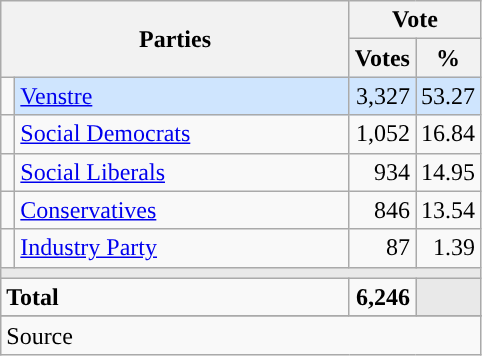<table class="wikitable" style="text-align:right;">
<tr>
<th style="text-align:centre;" rowspan="2" colspan="2" width="225">Parties</th>
<th colspan="3">Vote</th>
</tr>
<tr>
<th width="15">Votes</th>
<th width="15">%</th>
</tr>
<tr>
<td width="2" style="color:inherit;background:"></td>
<td bgcolor=#cfe5fe  align="left"><a href='#'>Venstre</a></td>
<td bgcolor=#cfe5fe>3,327</td>
<td bgcolor=#cfe5fe>53.27</td>
</tr>
<tr>
<td width="2" style="color:inherit;background:"></td>
<td align="left"><a href='#'>Social Democrats</a></td>
<td>1,052</td>
<td>16.84</td>
</tr>
<tr>
<td width="2" style="color:inherit;background:"></td>
<td align="left"><a href='#'>Social Liberals</a></td>
<td>934</td>
<td>14.95</td>
</tr>
<tr>
<td width="2" style="color:inherit;background:"></td>
<td align="left"><a href='#'>Conservatives</a></td>
<td>846</td>
<td>13.54</td>
</tr>
<tr>
<td width="2" style="color:inherit;background:"></td>
<td align="left"><a href='#'>Industry Party</a></td>
<td>87</td>
<td>1.39</td>
</tr>
<tr>
<td colspan="7" bgcolor="#E9E9E9"></td>
</tr>
<tr>
<td align="left" colspan="2"><strong>Total</strong></td>
<td><strong>6,246</strong></td>
<td bgcolor="#E9E9E9" colspan="2"></td>
</tr>
<tr>
</tr>
<tr>
<td align="left" colspan="6">Source</td>
</tr>
</table>
